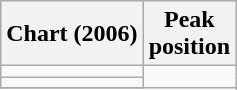<table class="wikitable sortable plainrowheaders">
<tr>
<th>Chart (2006)</th>
<th>Peak<br>position</th>
</tr>
<tr>
<td></td>
</tr>
<tr>
<td></td>
</tr>
<tr>
</tr>
</table>
